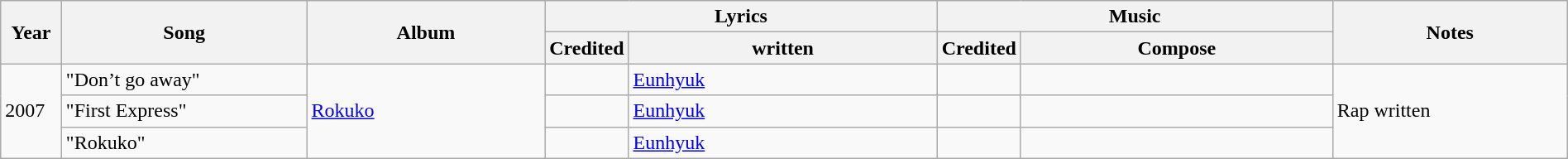<table class="wikitable"  style="width:100%">
<tr>
<th rowspan=2 width=50px>Year</th>
<th rowspan=2 width=300px>Song</th>
<th rowspan=2 width=300px>Album</th>
<th colspan="2">Lyrics</th>
<th colspan="2">Music</th>
<th rowspan=2 width=300px>Notes</th>
</tr>
<tr>
<th width=50px>Credited</th>
<th width=400px>written</th>
<th width=50px>Credited</th>
<th width=400px>Compose</th>
</tr>
<tr>
<td rowspan=3>2007</td>
<td>"Don’t go away"</td>
<td rowspan=3><a href='#'>Rokuko</a></td>
<td></td>
<td><a href='#'>Eunhyuk</a></td>
<td></td>
<td></td>
<td rowspan=3>Rap written</td>
</tr>
<tr>
<td>"First Express"</td>
<td></td>
<td><a href='#'>Eunhyuk</a></td>
<td></td>
<td></td>
</tr>
<tr>
<td>"Rokuko"</td>
<td></td>
<td><a href='#'>Eunhyuk</a></td>
<td></td>
<td></td>
</tr>
</table>
